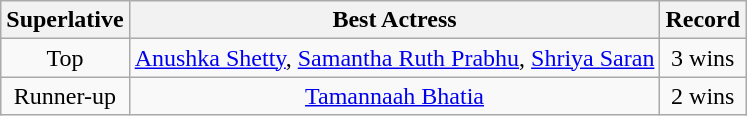<table class="wikitable" style="text-align: center">
<tr>
<th>Superlative</th>
<th>Best Actress</th>
<th>Record</th>
</tr>
<tr>
<td>Top</td>
<td><a href='#'>Anushka Shetty</a>, <a href='#'>Samantha Ruth Prabhu</a>, <a href='#'>Shriya Saran</a></td>
<td>3 wins</td>
</tr>
<tr>
<td rowspan="2">Runner-up</td>
<td><a href='#'>Tamannaah Bhatia</a></td>
<td>2 wins</td>
</tr>
</table>
